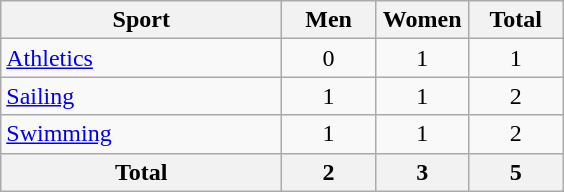<table class="wikitable sortable" style="text-align:center;">
<tr>
<th width=180>Sport</th>
<th width=55>Men</th>
<th width=55>Women</th>
<th width=55>Total</th>
</tr>
<tr>
<td align=left><a href='#'>Athletics</a></td>
<td>0</td>
<td>1</td>
<td>1</td>
</tr>
<tr>
<td align=left><a href='#'>Sailing</a></td>
<td>1</td>
<td>1</td>
<td>2</td>
</tr>
<tr>
<td align=left><a href='#'>Swimming</a></td>
<td>1</td>
<td>1</td>
<td>2</td>
</tr>
<tr>
<th>Total</th>
<th>2</th>
<th>3</th>
<th>5</th>
</tr>
</table>
